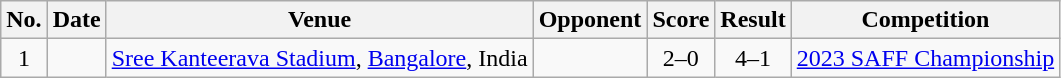<table class="wikitable sortable">
<tr>
<th scope="col">No.</th>
<th scope="col">Date</th>
<th scope="col">Venue</th>
<th scope="col">Opponent</th>
<th scope="col">Score</th>
<th scope="col">Result</th>
<th scope="col">Competition</th>
</tr>
<tr>
<td align="center">1</td>
<td></td>
<td><a href='#'>Sree Kanteerava Stadium</a>, <a href='#'>Bangalore</a>, India</td>
<td></td>
<td align="center">2–0</td>
<td align="center">4–1</td>
<td><a href='#'>2023 SAFF Championship</a></td>
</tr>
</table>
